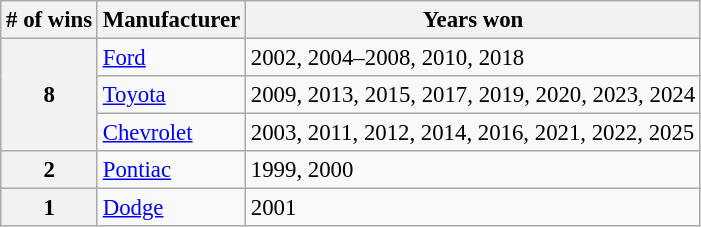<table class="wikitable" style="font-size: 95%;">
<tr>
<th># of wins</th>
<th>Manufacturer</th>
<th>Years won</th>
</tr>
<tr>
<th rowspan="3">8</th>
<td><a href='#'>Ford</a></td>
<td>2002, 2004–2008, 2010, 2018</td>
</tr>
<tr>
<td><a href='#'>Toyota</a></td>
<td>2009, 2013, 2015, 2017, 2019, 2020, 2023, 2024</td>
</tr>
<tr>
<td><a href='#'>Chevrolet</a></td>
<td>2003, 2011, 2012, 2014, 2016, 2021, 2022, 2025</td>
</tr>
<tr>
<th>2</th>
<td><a href='#'>Pontiac</a></td>
<td>1999, 2000</td>
</tr>
<tr>
<th>1</th>
<td><a href='#'>Dodge</a></td>
<td>2001</td>
</tr>
</table>
